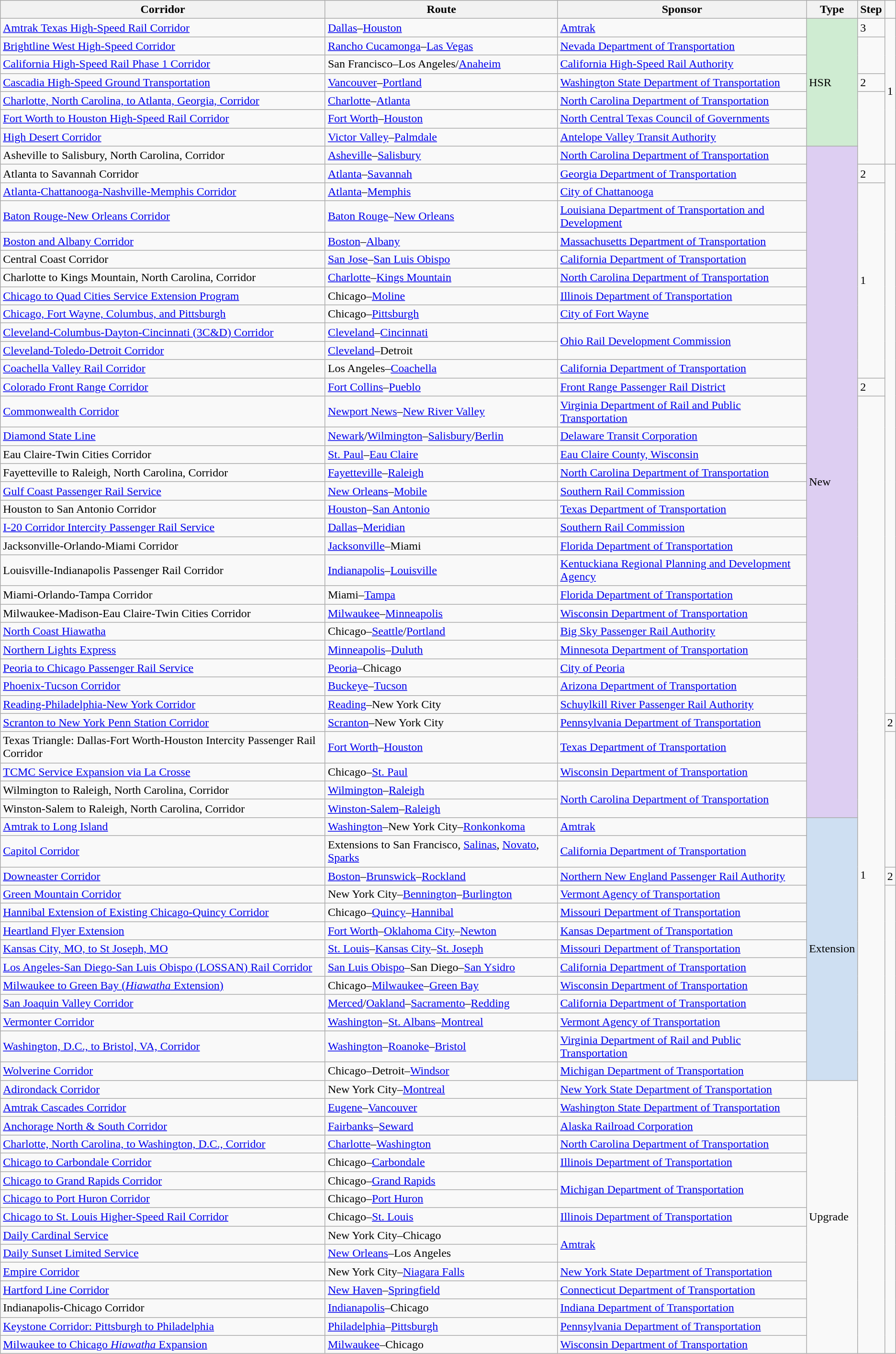<table class="wikitable sortable">
<tr>
<th>Corridor</th>
<th>Route</th>
<th>Sponsor</th>
<th>Type</th>
<th>Step</th>
</tr>
<tr>
<td><a href='#'>Amtrak Texas High-Speed Rail Corridor</a></td>
<td><a href='#'>Dallas</a>–<a href='#'>Houston</a></td>
<td><a href='#'>Amtrak</a></td>
<td rowspan=7 bgcolor=cfecd2>HSR</td>
<td>3</td>
<td rowspan=8>1</td>
</tr>
<tr>
<td><a href='#'>Brightline West High-Speed Corridor</a></td>
<td><a href='#'>Rancho Cucamonga</a>–<a href='#'>Las Vegas</a></td>
<td><a href='#'>Nevada Department of Transportation</a></td>
</tr>
<tr>
<td><a href='#'>California High-Speed Rail Phase 1 Corridor</a></td>
<td>San Francisco–Los Angeles/<a href='#'>Anaheim</a></td>
<td><a href='#'>California High-Speed Rail Authority</a></td>
</tr>
<tr>
<td><a href='#'>Cascadia High-Speed Ground Transportation</a></td>
<td><a href='#'>Vancouver</a>–<a href='#'>Portland</a></td>
<td><a href='#'>Washington State Department of Transportation</a></td>
<td>2</td>
</tr>
<tr>
<td><a href='#'>Charlotte, North Carolina, to Atlanta, Georgia, Corridor</a></td>
<td><a href='#'>Charlotte</a>–<a href='#'>Atlanta</a></td>
<td><a href='#'>North Carolina Department of Transportation</a></td>
</tr>
<tr>
<td><a href='#'>Fort Worth to Houston High-Speed Rail Corridor</a></td>
<td><a href='#'>Fort Worth</a>–<a href='#'>Houston</a></td>
<td><a href='#'>North Central Texas Council of Governments</a></td>
</tr>
<tr>
<td><a href='#'>High Desert Corridor</a></td>
<td><a href='#'>Victor Valley</a>–<a href='#'>Palmdale</a></td>
<td><a href='#'>Antelope Valley Transit Authority</a></td>
</tr>
<tr>
<td>Asheville to Salisbury, North Carolina, Corridor</td>
<td><a href='#'>Asheville</a>–<a href='#'>Salisbury</a></td>
<td><a href='#'>North Carolina Department of Transportation</a></td>
<td rowspan=34 bgcolor=ddcef2>New</td>
</tr>
<tr>
<td>Atlanta to Savannah Corridor</td>
<td><a href='#'>Atlanta</a>–<a href='#'>Savannah</a></td>
<td><a href='#'>Georgia Department of Transportation</a></td>
<td>2</td>
</tr>
<tr>
<td><a href='#'>Atlanta-Chattanooga-Nashville-Memphis Corridor</a></td>
<td><a href='#'>Atlanta</a>–<a href='#'>Memphis</a></td>
<td><a href='#'>City of Chattanooga</a></td>
<td rowspan=10>1</td>
</tr>
<tr>
<td><a href='#'>Baton Rouge-New Orleans Corridor</a></td>
<td><a href='#'>Baton Rouge</a>–<a href='#'>New Orleans</a></td>
<td><a href='#'>Louisiana Department of Transportation and Development</a></td>
</tr>
<tr>
<td><a href='#'>Boston and Albany Corridor</a></td>
<td><a href='#'>Boston</a>–<a href='#'>Albany</a></td>
<td><a href='#'>Massachusetts Department of Transportation</a></td>
</tr>
<tr>
<td>Central Coast Corridor</td>
<td><a href='#'>San Jose</a>–<a href='#'>San Luis Obispo</a></td>
<td><a href='#'>California Department of Transportation</a></td>
</tr>
<tr>
<td>Charlotte to Kings Mountain, North Carolina, Corridor</td>
<td><a href='#'>Charlotte</a>–<a href='#'>Kings Mountain</a></td>
<td><a href='#'>North Carolina Department of Transportation</a></td>
</tr>
<tr>
<td><a href='#'>Chicago to Quad Cities Service Extension Program</a></td>
<td>Chicago–<a href='#'>Moline</a></td>
<td><a href='#'>Illinois Department of Transportation</a></td>
</tr>
<tr>
<td><a href='#'>Chicago, Fort Wayne, Columbus, and Pittsburgh</a></td>
<td>Chicago–<a href='#'>Pittsburgh</a></td>
<td><a href='#'>City of Fort Wayne</a></td>
</tr>
<tr>
<td><a href='#'>Cleveland-Columbus-Dayton-Cincinnati (3C&D) Corridor</a></td>
<td><a href='#'>Cleveland</a>–<a href='#'>Cincinnati</a></td>
<td rowspan=2><a href='#'>Ohio Rail Development Commission</a></td>
</tr>
<tr>
<td><a href='#'>Cleveland-Toledo-Detroit Corridor</a></td>
<td><a href='#'>Cleveland</a>–Detroit</td>
</tr>
<tr>
<td><a href='#'>Coachella Valley Rail Corridor</a></td>
<td>Los Angeles–<a href='#'>Coachella</a></td>
<td><a href='#'>California Department of Transportation</a></td>
</tr>
<tr>
<td><a href='#'>Colorado Front Range Corridor</a></td>
<td><a href='#'>Fort Collins</a>–<a href='#'>Pueblo</a></td>
<td><a href='#'>Front Range Passenger Rail District</a></td>
<td>2</td>
</tr>
<tr>
<td><a href='#'>Commonwealth Corridor</a></td>
<td><a href='#'>Newport News</a>–<a href='#'>New River Valley</a></td>
<td><a href='#'>Virginia Department of Rail and Public Transportation</a></td>
<td rowspan=49>1</td>
</tr>
<tr>
<td><a href='#'>Diamond State Line</a></td>
<td><a href='#'>Newark</a>/<a href='#'>Wilmington</a>–<a href='#'>Salisbury</a>/<a href='#'>Berlin</a></td>
<td><a href='#'>Delaware Transit Corporation</a></td>
</tr>
<tr>
<td>Eau Claire-Twin Cities Corridor</td>
<td><a href='#'>St. Paul</a>–<a href='#'>Eau Claire</a></td>
<td><a href='#'>Eau Claire County, Wisconsin</a></td>
</tr>
<tr>
<td>Fayetteville to Raleigh, North Carolina, Corridor</td>
<td><a href='#'>Fayetteville</a>–<a href='#'>Raleigh</a></td>
<td><a href='#'>North Carolina Department of Transportation</a></td>
</tr>
<tr>
<td><a href='#'>Gulf Coast Passenger Rail Service</a></td>
<td><a href='#'>New Orleans</a>–<a href='#'>Mobile</a></td>
<td><a href='#'>Southern Rail Commission</a></td>
</tr>
<tr>
<td>Houston to San Antonio Corridor</td>
<td><a href='#'>Houston</a>–<a href='#'>San Antonio</a></td>
<td><a href='#'>Texas Department of Transportation</a></td>
</tr>
<tr>
<td><a href='#'>I-20 Corridor Intercity Passenger Rail Service</a></td>
<td><a href='#'>Dallas</a>–<a href='#'>Meridian</a></td>
<td><a href='#'>Southern Rail Commission</a></td>
</tr>
<tr>
<td>Jacksonville-Orlando-Miami Corridor</td>
<td><a href='#'>Jacksonville</a>–Miami</td>
<td><a href='#'>Florida Department of Transportation</a></td>
</tr>
<tr>
<td>Louisville-Indianapolis Passenger Rail Corridor</td>
<td><a href='#'>Indianapolis</a>–<a href='#'>Louisville</a></td>
<td><a href='#'>Kentuckiana Regional Planning and Development Agency</a></td>
</tr>
<tr>
<td>Miami-Orlando-Tampa Corridor</td>
<td>Miami–<a href='#'>Tampa</a></td>
<td><a href='#'>Florida Department of Transportation</a></td>
</tr>
<tr>
<td>Milwaukee-Madison-Eau Claire-Twin Cities Corridor</td>
<td><a href='#'>Milwaukee</a>–<a href='#'>Minneapolis</a></td>
<td><a href='#'>Wisconsin Department of Transportation</a></td>
</tr>
<tr>
<td><a href='#'>North Coast Hiawatha</a></td>
<td>Chicago–<a href='#'>Seattle</a>/<a href='#'>Portland</a></td>
<td><a href='#'>Big Sky Passenger Rail Authority</a></td>
</tr>
<tr>
<td><a href='#'>Northern Lights Express</a></td>
<td><a href='#'>Minneapolis</a>–<a href='#'>Duluth</a></td>
<td><a href='#'>Minnesota Department of Transportation</a></td>
</tr>
<tr>
<td><a href='#'>Peoria to Chicago Passenger Rail Service</a></td>
<td><a href='#'>Peoria</a>–Chicago</td>
<td><a href='#'>City of Peoria</a></td>
</tr>
<tr>
<td><a href='#'>Phoenix-Tucson Corridor</a></td>
<td><a href='#'>Buckeye</a>–<a href='#'>Tucson</a></td>
<td><a href='#'>Arizona Department of Transportation</a></td>
</tr>
<tr>
<td><a href='#'>Reading-Philadelphia-New York Corridor</a></td>
<td><a href='#'>Reading</a>–New York City</td>
<td><a href='#'>Schuylkill River Passenger Rail Authority</a></td>
</tr>
<tr>
<td><a href='#'>Scranton to New York Penn Station Corridor</a></td>
<td><a href='#'>Scranton</a>–New York City</td>
<td><a href='#'>Pennsylvania Department of Transportation</a></td>
<td>2</td>
</tr>
<tr>
<td>Texas Triangle: Dallas-Fort Worth-Houston Intercity Passenger Rail Corridor</td>
<td><a href='#'>Fort Worth</a>–<a href='#'>Houston</a></td>
<td><a href='#'>Texas Department of Transportation</a></td>
</tr>
<tr>
<td><a href='#'>TCMC Service Expansion via La Crosse</a></td>
<td>Chicago–<a href='#'>St. Paul</a></td>
<td><a href='#'>Wisconsin Department of Transportation</a></td>
</tr>
<tr>
<td>Wilmington to Raleigh, North Carolina, Corridor</td>
<td><a href='#'>Wilmington</a>–<a href='#'>Raleigh</a></td>
<td rowspan=2><a href='#'>North Carolina Department of Transportation</a></td>
</tr>
<tr>
<td>Winston-Salem to Raleigh, North Carolina, Corridor</td>
<td><a href='#'>Winston-Salem</a>–<a href='#'>Raleigh</a></td>
</tr>
<tr>
<td><a href='#'>Amtrak to Long Island</a></td>
<td><a href='#'>Washington</a>–New York City–<a href='#'>Ronkonkoma</a></td>
<td><a href='#'>Amtrak</a></td>
<td rowspan=13 bgcolor=cedff2>Extension</td>
</tr>
<tr>
<td><a href='#'>Capitol Corridor</a></td>
<td>Extensions to San Francisco, <a href='#'>Salinas</a>, <a href='#'>Novato</a>, <a href='#'>Sparks</a></td>
<td><a href='#'>California Department of Transportation</a></td>
</tr>
<tr>
<td><a href='#'>Downeaster Corridor</a></td>
<td><a href='#'>Boston</a>–<a href='#'>Brunswick</a>–<a href='#'>Rockland</a></td>
<td><a href='#'>Northern New England Passenger Rail Authority</a></td>
<td>2</td>
</tr>
<tr>
<td><a href='#'>Green Mountain Corridor</a></td>
<td>New York City–<a href='#'>Bennington</a>–<a href='#'>Burlington</a></td>
<td><a href='#'>Vermont Agency of Transportation</a></td>
</tr>
<tr>
<td><a href='#'>Hannibal Extension of Existing Chicago-Quincy Corridor</a></td>
<td>Chicago–<a href='#'>Quincy</a>–<a href='#'>Hannibal</a></td>
<td><a href='#'>Missouri Department of Transportation</a></td>
</tr>
<tr>
<td><a href='#'>Heartland Flyer Extension</a></td>
<td><a href='#'>Fort Worth</a>–<a href='#'>Oklahoma City</a>–<a href='#'>Newton</a></td>
<td><a href='#'>Kansas Department of Transportation</a></td>
</tr>
<tr>
<td><a href='#'>Kansas City, MO, to St Joseph, MO</a></td>
<td><a href='#'>St. Louis</a>–<a href='#'>Kansas City</a>–<a href='#'>St. Joseph</a></td>
<td><a href='#'>Missouri Department of Transportation</a></td>
</tr>
<tr>
<td><a href='#'>Los Angeles-San Diego-San Luis Obispo (LOSSAN) Rail Corridor</a></td>
<td><a href='#'>San Luis Obispo</a>–San Diego–<a href='#'>San Ysidro</a></td>
<td><a href='#'>California Department of Transportation</a></td>
</tr>
<tr>
<td><a href='#'>Milwaukee to Green Bay (<em>Hiawatha</em> Extension)</a></td>
<td>Chicago–<a href='#'>Milwaukee</a>–<a href='#'>Green Bay</a></td>
<td><a href='#'>Wisconsin Department of Transportation</a></td>
</tr>
<tr>
<td><a href='#'>San Joaquin Valley Corridor</a></td>
<td><a href='#'>Merced</a>/<a href='#'>Oakland</a>–<a href='#'>Sacramento</a>–<a href='#'>Redding</a></td>
<td><a href='#'>California Department of Transportation</a></td>
</tr>
<tr>
<td><a href='#'>Vermonter Corridor</a></td>
<td><a href='#'>Washington</a>–<a href='#'>St. Albans</a>–<a href='#'>Montreal</a></td>
<td><a href='#'>Vermont Agency of Transportation</a></td>
</tr>
<tr>
<td><a href='#'>Washington, D.C., to Bristol, VA, Corridor</a></td>
<td><a href='#'>Washington</a>–<a href='#'>Roanoke</a>–<a href='#'>Bristol</a></td>
<td><a href='#'>Virginia Department of Rail and Public Transportation</a></td>
</tr>
<tr>
<td><a href='#'>Wolverine Corridor</a></td>
<td>Chicago–Detroit–<a href='#'>Windsor</a></td>
<td><a href='#'>Michigan Department of Transportation</a></td>
</tr>
<tr>
<td><a href='#'>Adirondack Corridor</a></td>
<td>New York City–<a href='#'>Montreal</a></td>
<td><a href='#'>New York State Department of Transportation</a></td>
<td rowspan=15>Upgrade</td>
</tr>
<tr>
<td><a href='#'>Amtrak Cascades Corridor</a></td>
<td><a href='#'>Eugene</a>–<a href='#'>Vancouver</a></td>
<td><a href='#'>Washington State Department of Transportation</a></td>
</tr>
<tr>
<td><a href='#'>Anchorage North & South Corridor</a></td>
<td><a href='#'>Fairbanks</a>–<a href='#'>Seward</a></td>
<td><a href='#'>Alaska Railroad Corporation</a></td>
</tr>
<tr>
<td><a href='#'>Charlotte, North Carolina, to Washington, D.C., Corridor</a></td>
<td><a href='#'>Charlotte</a>–<a href='#'>Washington</a></td>
<td><a href='#'>North Carolina Department of Transportation</a></td>
</tr>
<tr>
<td><a href='#'>Chicago to Carbondale Corridor</a></td>
<td>Chicago–<a href='#'>Carbondale</a></td>
<td><a href='#'>Illinois Department of Transportation</a></td>
</tr>
<tr>
<td><a href='#'>Chicago to Grand Rapids Corridor</a></td>
<td>Chicago–<a href='#'>Grand Rapids</a></td>
<td rowspan=2><a href='#'>Michigan Department of Transportation</a></td>
</tr>
<tr>
<td><a href='#'>Chicago to Port Huron Corridor</a></td>
<td>Chicago–<a href='#'>Port Huron</a></td>
</tr>
<tr>
<td><a href='#'>Chicago to St. Louis Higher-Speed Rail Corridor</a></td>
<td>Chicago–<a href='#'>St. Louis</a></td>
<td><a href='#'>Illinois Department of Transportation</a></td>
</tr>
<tr>
<td><a href='#'>Daily Cardinal Service</a></td>
<td>New York City–Chicago</td>
<td rowspan=2><a href='#'>Amtrak</a></td>
</tr>
<tr>
<td><a href='#'>Daily Sunset Limited Service</a></td>
<td><a href='#'>New Orleans</a>–Los Angeles</td>
</tr>
<tr>
<td><a href='#'>Empire Corridor</a></td>
<td>New York City–<a href='#'>Niagara Falls</a></td>
<td><a href='#'>New York State Department of Transportation</a></td>
</tr>
<tr>
<td><a href='#'>Hartford Line Corridor</a></td>
<td><a href='#'>New Haven</a>–<a href='#'>Springfield</a></td>
<td><a href='#'>Connecticut Department of Transportation</a></td>
</tr>
<tr>
<td>Indianapolis-Chicago Corridor</td>
<td><a href='#'>Indianapolis</a>–Chicago</td>
<td><a href='#'>Indiana Department of Transportation</a></td>
</tr>
<tr>
<td><a href='#'>Keystone Corridor: Pittsburgh to Philadelphia</a></td>
<td><a href='#'>Philadelphia</a>–<a href='#'>Pittsburgh</a></td>
<td><a href='#'>Pennsylvania Department of Transportation</a></td>
</tr>
<tr>
<td><a href='#'>Milwaukee to Chicago <em>Hiawatha</em> Expansion</a></td>
<td><a href='#'>Milwaukee</a>–Chicago</td>
<td><a href='#'>Wisconsin Department of Transportation</a></td>
</tr>
</table>
